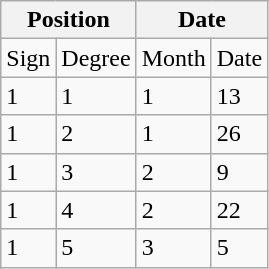<table class="wikitable">
<tr>
<th colspan="2">Position</th>
<th colspan="2">Date</th>
</tr>
<tr>
<td>Sign</td>
<td>Degree</td>
<td>Month</td>
<td>Date</td>
</tr>
<tr>
<td>1</td>
<td>1</td>
<td>1</td>
<td>13</td>
</tr>
<tr>
<td>1</td>
<td>2</td>
<td>1</td>
<td>26</td>
</tr>
<tr>
<td>1</td>
<td>3</td>
<td>2</td>
<td>9</td>
</tr>
<tr>
<td>1</td>
<td>4</td>
<td>2</td>
<td>22</td>
</tr>
<tr>
<td>1</td>
<td>5</td>
<td>3</td>
<td>5</td>
</tr>
</table>
